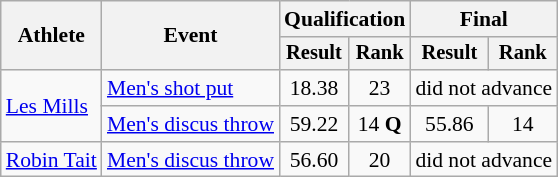<table class=wikitable style="font-size:90%">
<tr>
<th rowspan="2">Athlete</th>
<th rowspan="2">Event</th>
<th colspan="2">Qualification</th>
<th colspan="2">Final</th>
</tr>
<tr style="font-size:95%">
<th>Result</th>
<th>Rank</th>
<th>Result</th>
<th>Rank</th>
</tr>
<tr align=center>
<td align=left rowspan=2><a href='#'>Les Mills</a></td>
<td align=left><a href='#'>Men's shot put</a></td>
<td>18.38</td>
<td>23</td>
<td colspan=2>did not advance</td>
</tr>
<tr align=center>
<td align=left><a href='#'>Men's discus throw</a></td>
<td>59.22</td>
<td>14 <strong>Q</strong></td>
<td>55.86</td>
<td>14</td>
</tr>
<tr align=center>
<td align=left><a href='#'>Robin Tait</a></td>
<td align=left><a href='#'>Men's discus throw</a></td>
<td>56.60</td>
<td>20</td>
<td colspan=2>did not advance</td>
</tr>
</table>
